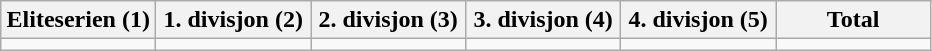<table class="wikitable">
<tr>
<th width="16.6%">Eliteserien (1)</th>
<th width="16.6%">1. divisjon (2)</th>
<th width="16.6%">2. divisjon (3)</th>
<th width="16.6%">3. divisjon (4)</th>
<th width="16.6%">4. divisjon (5)</th>
<th width="16.6%">Total</th>
</tr>
<tr>
<td></td>
<td></td>
<td></td>
<td></td>
<td></td>
<td></td>
</tr>
</table>
